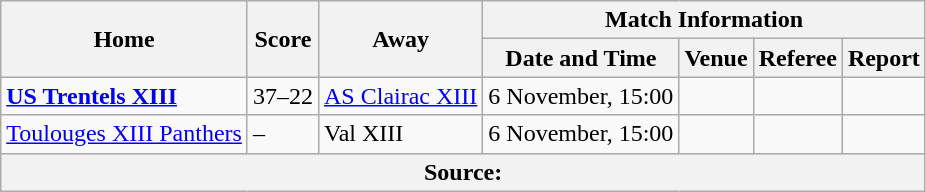<table class="wikitable defaultcenter col1left col3left">
<tr>
<th scope="col" rowspan=2>Home</th>
<th scope="col" rowspan=2>Score</th>
<th scope="col" rowspan=2>Away</th>
<th scope="col" colspan=4>Match Information</th>
</tr>
<tr>
<th scope="col">Date and Time</th>
<th scope="col">Venue</th>
<th scope="col">Referee</th>
<th scope="col">Report</th>
</tr>
<tr>
<td><strong><a href='#'>US Trentels XIII</a></strong></td>
<td>37–22</td>
<td><a href='#'>AS Clairac XIII</a></td>
<td>6 November, 15:00</td>
<td></td>
<td></td>
<td></td>
</tr>
<tr>
<td><a href='#'>Toulouges XIII Panthers</a></td>
<td>–</td>
<td>Val XIII</td>
<td>6 November, 15:00</td>
<td></td>
<td></td>
<td></td>
</tr>
<tr>
<th colspan=7>Source:</th>
</tr>
</table>
